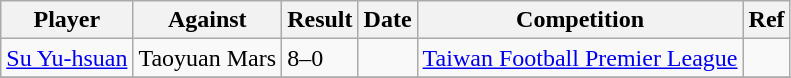<table class="wikitable">
<tr>
<th>Player</th>
<th>Against</th>
<th>Result</th>
<th>Date</th>
<th>Competition</th>
<th>Ref</th>
</tr>
<tr>
<td> <a href='#'>Su Yu-hsuan</a></td>
<td>Taoyuan Mars</td>
<td>8–0</td>
<td></td>
<td><a href='#'>Taiwan Football Premier League</a></td>
<td></td>
</tr>
<tr>
</tr>
</table>
